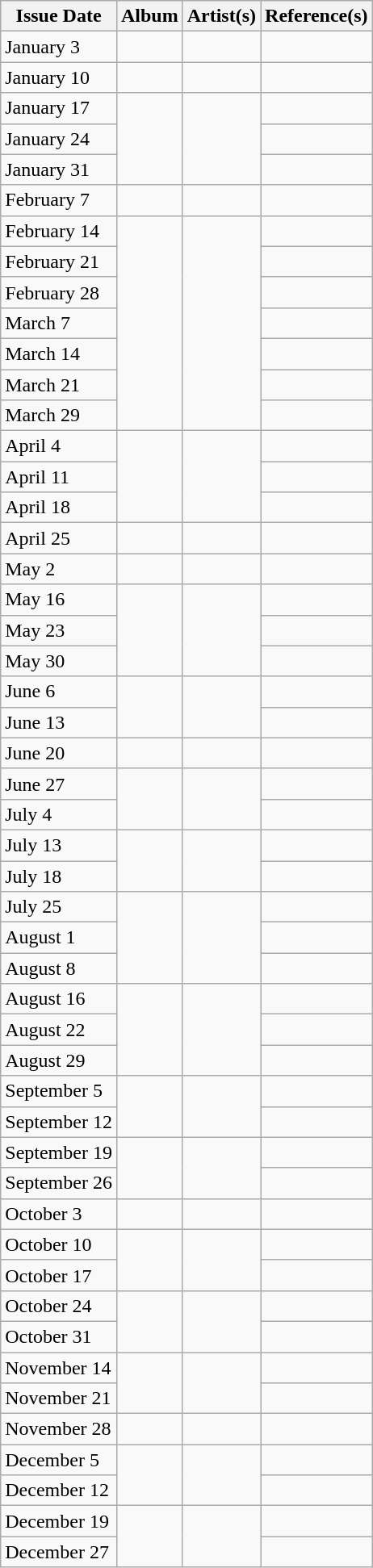<table class="wikitable">
<tr>
<th style="text-align: center;">Issue Date</th>
<th style="text-align: center;">Album</th>
<th style="text-align: center;">Artist(s)</th>
<th style="text-align: center;">Reference(s)</th>
</tr>
<tr>
<td>January 3</td>
<td rowspan=1><em>  </em></td>
<td rowspan=1></td>
<td></td>
</tr>
<tr>
<td>January 10</td>
<td rowspan=1><em>  </em></td>
<td rowspan=1></td>
<td></td>
</tr>
<tr>
<td>January 17</td>
<td rowspan=3><em>  </em></td>
<td rowspan=3></td>
<td></td>
</tr>
<tr>
<td>January 24</td>
<td></td>
</tr>
<tr>
<td>January 31</td>
<td></td>
</tr>
<tr>
<td>February 7</td>
<td rowspan=1><em>  </em></td>
<td rowspan=1></td>
<td></td>
</tr>
<tr>
<td>February 14</td>
<td rowspan=7><em>  </em></td>
<td rowspan=7></td>
<td></td>
</tr>
<tr>
<td>February 21</td>
<td></td>
</tr>
<tr>
<td>February 28</td>
<td></td>
</tr>
<tr>
<td>March 7</td>
<td></td>
</tr>
<tr>
<td>March 14</td>
<td></td>
</tr>
<tr>
<td>March 21</td>
<td></td>
</tr>
<tr>
<td>March 29</td>
<td></td>
</tr>
<tr>
<td>April 4</td>
<td rowspan=3><em>  </em></td>
<td rowspan=3></td>
<td></td>
</tr>
<tr>
<td>April 11</td>
<td></td>
</tr>
<tr>
<td>April 18</td>
<td></td>
</tr>
<tr>
<td>April 25</td>
<td rowspan=1><em>  </em></td>
<td rowspan=1></td>
<td></td>
</tr>
<tr>
<td>May 2</td>
<td rowspan=1><em>  </em></td>
<td rowspan=1></td>
<td></td>
</tr>
<tr>
<td>May 16</td>
<td rowspan=3><em>  </em></td>
<td rowspan=3></td>
<td></td>
</tr>
<tr>
<td>May 23</td>
<td></td>
</tr>
<tr>
<td>May 30</td>
<td></td>
</tr>
<tr>
<td>June 6</td>
<td rowspan=2><em>  </em></td>
<td rowspan=2></td>
<td></td>
</tr>
<tr>
<td>June 13</td>
<td></td>
</tr>
<tr>
<td>June 20</td>
<td rowspan=1><em>  </em></td>
<td rowspan=1></td>
<td></td>
</tr>
<tr>
<td>June 27</td>
<td rowspan=2><em>  </em></td>
<td rowspan=2></td>
<td></td>
</tr>
<tr>
<td>July 4</td>
<td></td>
</tr>
<tr>
<td>July 13</td>
<td rowspan=2><em>  </em></td>
<td rowspan=2></td>
<td></td>
</tr>
<tr>
<td>July 18</td>
<td></td>
</tr>
<tr>
<td>July 25</td>
<td rowspan=3><em>  </em></td>
<td rowspan=3></td>
<td></td>
</tr>
<tr>
<td>August 1</td>
<td></td>
</tr>
<tr>
<td>August 8</td>
<td></td>
</tr>
<tr>
<td>August 16</td>
<td rowspan=3><em>  </em></td>
<td rowspan=3></td>
<td></td>
</tr>
<tr>
<td>August 22</td>
<td></td>
</tr>
<tr>
<td>August 29</td>
<td></td>
</tr>
<tr>
<td>September 5</td>
<td rowspan=2><em>  </em></td>
<td rowspan=2></td>
<td></td>
</tr>
<tr>
<td>September 12</td>
<td></td>
</tr>
<tr>
<td>September 19</td>
<td rowspan=2><em>  </em></td>
<td rowspan=2></td>
<td></td>
</tr>
<tr>
<td>September 26</td>
<td></td>
</tr>
<tr>
<td>October 3</td>
<td rowspan=1><em>  </em></td>
<td rowspan=1></td>
<td></td>
</tr>
<tr>
<td>October 10</td>
<td rowspan=2><em>  </em></td>
<td rowspan=2></td>
<td></td>
</tr>
<tr>
<td>October 17</td>
<td></td>
</tr>
<tr>
<td>October 24</td>
<td rowspan=2><em>  </em></td>
<td rowspan=2></td>
<td></td>
</tr>
<tr>
<td>October 31</td>
<td></td>
</tr>
<tr>
<td>November 14</td>
<td rowspan=2><em>  </em></td>
<td rowspan=2></td>
<td></td>
</tr>
<tr>
<td>November 21</td>
<td></td>
</tr>
<tr>
<td>November 28</td>
<td rowspan=1><em>  </em></td>
<td rowspan=1></td>
<td></td>
</tr>
<tr>
<td>December 5</td>
<td rowspan=2><em>  </em></td>
<td rowspan=2></td>
<td></td>
</tr>
<tr>
<td>December 12</td>
<td></td>
</tr>
<tr>
<td>December 19</td>
<td rowspan=2><em>  </em></td>
<td rowspan=2></td>
<td></td>
</tr>
<tr>
<td>December 27</td>
<td></td>
</tr>
</table>
